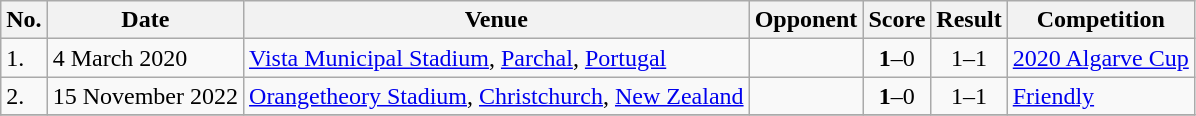<table class="wikitable">
<tr>
<th>No.</th>
<th>Date</th>
<th>Venue</th>
<th>Opponent</th>
<th>Score</th>
<th>Result</th>
<th>Competition</th>
</tr>
<tr>
<td>1.</td>
<td>4 March 2020</td>
<td><a href='#'>Vista Municipal Stadium</a>, <a href='#'>Parchal</a>, <a href='#'>Portugal</a></td>
<td></td>
<td align=center><strong>1</strong>–0</td>
<td align=center>1–1 </td>
<td><a href='#'>2020 Algarve Cup</a></td>
</tr>
<tr>
<td>2.</td>
<td>15 November 2022</td>
<td><a href='#'>Orangetheory Stadium</a>, <a href='#'>Christchurch</a>, <a href='#'>New Zealand</a></td>
<td></td>
<td align=center><strong>1</strong>–0</td>
<td align=center>1–1</td>
<td><a href='#'>Friendly</a></td>
</tr>
<tr>
</tr>
</table>
